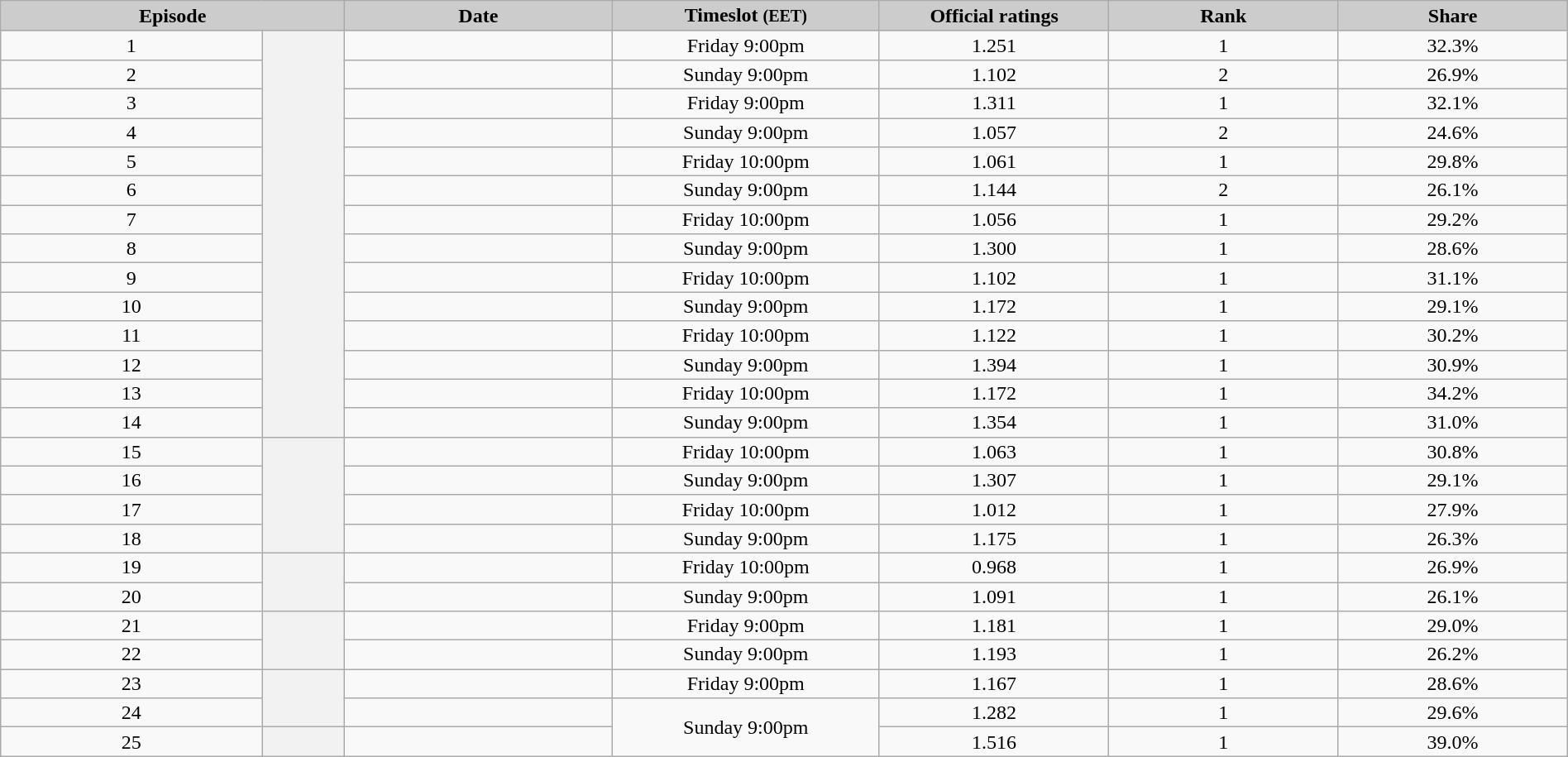<table class="wikitable" style="text-align:center; background:#f9f9f9; line-height:16px;" width="100%">
<tr>
<th style="background:#ccc; color:#yyy;" colspan="2" width="18%">Episode</th>
<th style="background:#ccc; color:#yyy;" width="14%">Date</th>
<th style="background:#ccc; color:#yyy;" width="14%">Timeslot <small>(EET)</small></th>
<th style="background:#ccc; color:#yyy;" width="12%">Official ratings<br><small></small></th>
<th style="background:#ccc; color:#yyy;" width="12%">Rank<br><small></small></th>
<th style="background:#ccc; color:#yyy;" width="12%">Share<br></th>
</tr>
<tr>
<td>1</td>
<th rowspan="14"></th>
<td></td>
<td>Friday 9:00pm</td>
<td>1.251</td>
<td>1</td>
<td>32.3%</td>
</tr>
<tr>
<td>2</td>
<td></td>
<td>Sunday 9:00pm</td>
<td>1.102</td>
<td>2</td>
<td>26.9%</td>
</tr>
<tr>
<td>3</td>
<td></td>
<td>Friday 9:00pm</td>
<td>1.311</td>
<td>1</td>
<td>32.1%</td>
</tr>
<tr>
<td>4</td>
<td></td>
<td>Sunday 9:00pm</td>
<td>1.057</td>
<td>2</td>
<td>24.6%</td>
</tr>
<tr>
<td>5</td>
<td></td>
<td>Friday 10:00pm</td>
<td>1.061</td>
<td>1</td>
<td>29.8%</td>
</tr>
<tr>
<td>6</td>
<td></td>
<td>Sunday 9:00pm</td>
<td>1.144</td>
<td>2</td>
<td>26.1%</td>
</tr>
<tr>
<td>7</td>
<td></td>
<td>Friday 10:00pm</td>
<td>1.056</td>
<td>1</td>
<td>29.2%</td>
</tr>
<tr>
<td>8</td>
<td></td>
<td>Sunday 9:00pm</td>
<td>1.300</td>
<td>1</td>
<td>28.6%</td>
</tr>
<tr>
<td>9</td>
<td></td>
<td>Friday 10:00pm</td>
<td>1.102</td>
<td>1</td>
<td>31.1%</td>
</tr>
<tr>
<td>10</td>
<td></td>
<td>Sunday 9:00pm</td>
<td>1.172</td>
<td>1</td>
<td>29.1%</td>
</tr>
<tr>
<td>11</td>
<td></td>
<td>Friday 10:00pm</td>
<td>1.122</td>
<td>1</td>
<td>30.2%</td>
</tr>
<tr>
<td>12</td>
<td></td>
<td>Sunday 9:00pm</td>
<td>1.394</td>
<td>1</td>
<td>30.9%</td>
</tr>
<tr>
<td>13</td>
<td></td>
<td>Friday 10:00pm</td>
<td>1.172</td>
<td>1</td>
<td>34.2%</td>
</tr>
<tr>
<td>14</td>
<td></td>
<td>Sunday 9:00pm</td>
<td>1.354</td>
<td>1</td>
<td>31.0%</td>
</tr>
<tr>
<td>15</td>
<th rowspan="4"></th>
<td></td>
<td>Friday 10:00pm</td>
<td>1.063</td>
<td>1</td>
<td>30.8%</td>
</tr>
<tr>
<td>16</td>
<td></td>
<td>Sunday 9:00pm</td>
<td>1.307</td>
<td>1</td>
<td>29.1%</td>
</tr>
<tr>
<td>17</td>
<td></td>
<td>Friday 10:00pm</td>
<td>1.012</td>
<td>1</td>
<td>27.9%</td>
</tr>
<tr>
<td>18</td>
<td></td>
<td>Sunday 9:00pm</td>
<td>1.175</td>
<td>1</td>
<td>26.3%</td>
</tr>
<tr>
<td>19</td>
<th rowspan="2"></th>
<td></td>
<td>Friday 10:00pm</td>
<td>0.968</td>
<td>1</td>
<td>26.9%</td>
</tr>
<tr>
<td>20</td>
<td></td>
<td>Sunday 9:00pm</td>
<td>1.091</td>
<td>1</td>
<td>26.1%</td>
</tr>
<tr>
<td>21</td>
<th rowspan="2"></th>
<td></td>
<td>Friday 9:00pm</td>
<td>1.181</td>
<td>1</td>
<td>29.0%</td>
</tr>
<tr>
<td>22</td>
<td></td>
<td>Sunday 9:00pm</td>
<td>1.193</td>
<td>1</td>
<td>26.2%</td>
</tr>
<tr>
<td>23</td>
<th rowspan="2"></th>
<td></td>
<td>Friday 9:00pm</td>
<td>1.167</td>
<td>1</td>
<td>28.6%</td>
</tr>
<tr>
<td>24</td>
<td></td>
<td rowspan=2>Sunday 9:00pm</td>
<td>1.282</td>
<td>1</td>
<td>29.6%</td>
</tr>
<tr>
<td>25</td>
<th></th>
<td></td>
<td>1.516</td>
<td>1</td>
<td>39.0%</td>
</tr>
</table>
